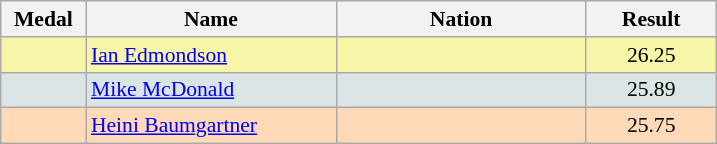<table class=wikitable style="border:1px solid #AAAAAA;font-size:90%">
<tr bgcolor="#E4E4E4">
<th width=50>Medal</th>
<th width=160>Name</th>
<th width=160>Nation</th>
<th width=80>Result</th>
</tr>
<tr bgcolor="#F7F6A8">
<td align="center"></td>
<td><a href='#'>Ian Edmondson</a></td>
<td></td>
<td align="center">26.25</td>
</tr>
<tr bgcolor="#DCE5E5">
<td align="center"></td>
<td><a href='#'>Mike McDonald</a></td>
<td></td>
<td align="center">25.89</td>
</tr>
<tr bgcolor="#FFDAB9">
<td align="center"></td>
<td><a href='#'>Heini Baumgartner</a></td>
<td></td>
<td align="center">25.75</td>
</tr>
</table>
